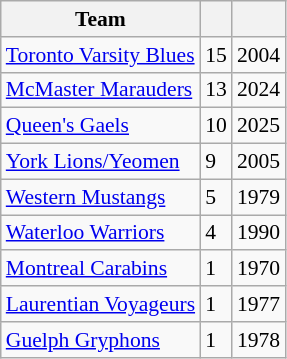<table class="wikitable sortable"  style="font-size: 90%">
<tr>
<th>Team</th>
<th></th>
<th></th>
</tr>
<tr>
<td><a href='#'>Toronto Varsity Blues</a></td>
<td>15</td>
<td>2004</td>
</tr>
<tr>
<td><a href='#'>McMaster Marauders</a></td>
<td>13</td>
<td>2024</td>
</tr>
<tr>
<td><a href='#'>Queen's Gaels</a></td>
<td>10</td>
<td>2025</td>
</tr>
<tr>
<td><a href='#'>York Lions/Yeomen</a></td>
<td>9</td>
<td>2005</td>
</tr>
<tr>
<td><a href='#'>Western Mustangs</a></td>
<td>5</td>
<td>1979</td>
</tr>
<tr>
<td><a href='#'>Waterloo Warriors</a></td>
<td>4</td>
<td>1990</td>
</tr>
<tr>
<td><a href='#'>Montreal Carabins</a></td>
<td>1</td>
<td>1970</td>
</tr>
<tr>
<td><a href='#'>Laurentian Voyageurs</a></td>
<td>1</td>
<td>1977</td>
</tr>
<tr>
<td><a href='#'>Guelph Gryphons</a></td>
<td>1</td>
<td>1978</td>
</tr>
</table>
